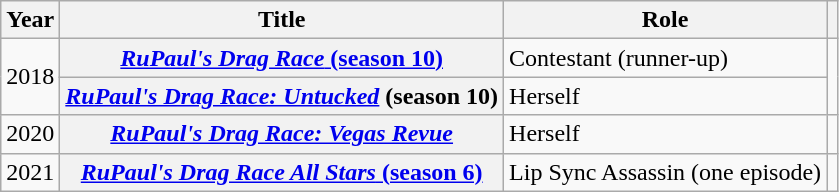<table class="wikitable plainrowheaders sortable">
<tr>
<th scope="col">Year</th>
<th scope="col">Title</th>
<th scope="col">Role</th>
<th style="text-align: center;" class="unsortable"></th>
</tr>
<tr>
<td rowspan="2">2018</td>
<th scope="row"><a href='#'><em>RuPaul's Drag Race</em> (season 10)</a></th>
<td>Contestant (runner-up)</td>
<td rowspan="2" style="text-align: center;"></td>
</tr>
<tr>
<th scope="row"><em><a href='#'>RuPaul's Drag Race: Untucked</a></em> (season 10)</th>
<td>Herself</td>
</tr>
<tr>
<td>2020</td>
<th scope="row"><em><a href='#'>RuPaul's Drag Race: Vegas Revue</a></em></th>
<td>Herself</td>
<td style="text-align: center;"></td>
</tr>
<tr>
<td>2021</td>
<th scope="row"><a href='#'><em>RuPaul's Drag Race All Stars</em> (season 6)</a></th>
<td>Lip Sync Assassin (one episode)</td>
<td style="text-align: center;"></td>
</tr>
</table>
